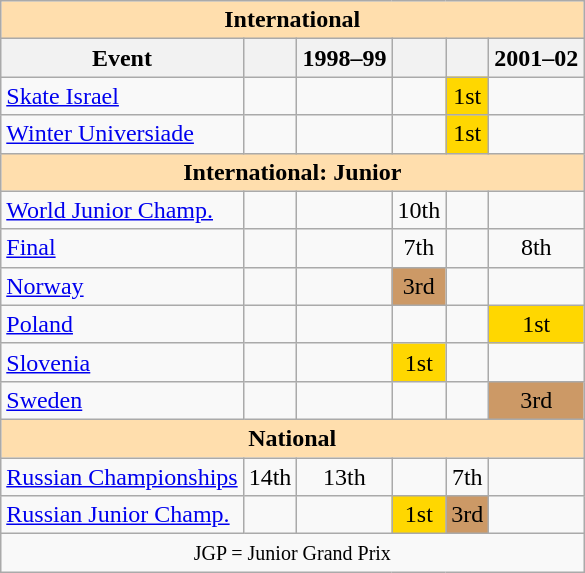<table class="wikitable" style="text-align:center">
<tr>
<th style="background-color: #ffdead; " colspan=6 align=center>International</th>
</tr>
<tr>
<th>Event</th>
<th></th>
<th>1998–99</th>
<th></th>
<th></th>
<th>2001–02</th>
</tr>
<tr>
<td align=left><a href='#'>Skate Israel</a></td>
<td></td>
<td></td>
<td></td>
<td bgcolor=gold>1st</td>
<td></td>
</tr>
<tr>
<td align=left><a href='#'>Winter Universiade</a></td>
<td></td>
<td></td>
<td></td>
<td bgcolor=gold>1st</td>
<td></td>
</tr>
<tr>
<th style="background-color: #ffdead; " colspan=6 align=center>International: Junior</th>
</tr>
<tr>
<td align=left><a href='#'>World Junior Champ.</a></td>
<td></td>
<td></td>
<td>10th</td>
<td></td>
<td></td>
</tr>
<tr>
<td align=left> <a href='#'>Final</a></td>
<td></td>
<td></td>
<td>7th</td>
<td></td>
<td>8th</td>
</tr>
<tr>
<td align=left> <a href='#'>Norway</a></td>
<td></td>
<td></td>
<td bgcolor=cc9966>3rd</td>
<td></td>
<td></td>
</tr>
<tr>
<td align=left> <a href='#'>Poland</a></td>
<td></td>
<td></td>
<td></td>
<td></td>
<td bgcolor=gold>1st</td>
</tr>
<tr>
<td align=left> <a href='#'>Slovenia</a></td>
<td></td>
<td></td>
<td bgcolor=gold>1st</td>
<td></td>
<td></td>
</tr>
<tr>
<td align=left> <a href='#'>Sweden</a></td>
<td></td>
<td></td>
<td></td>
<td></td>
<td bgcolor=cc9966>3rd</td>
</tr>
<tr>
<th style="background-color: #ffdead; " colspan=6 align=center>National</th>
</tr>
<tr>
<td align=left><a href='#'>Russian Championships</a></td>
<td>14th</td>
<td>13th</td>
<td></td>
<td>7th</td>
<td></td>
</tr>
<tr>
<td align=left><a href='#'>Russian Junior Champ.</a></td>
<td></td>
<td></td>
<td bgcolor=gold>1st</td>
<td bgcolor=cc9966>3rd</td>
<td></td>
</tr>
<tr>
<td colspan=6 align=center><small> JGP = Junior Grand Prix </small></td>
</tr>
</table>
